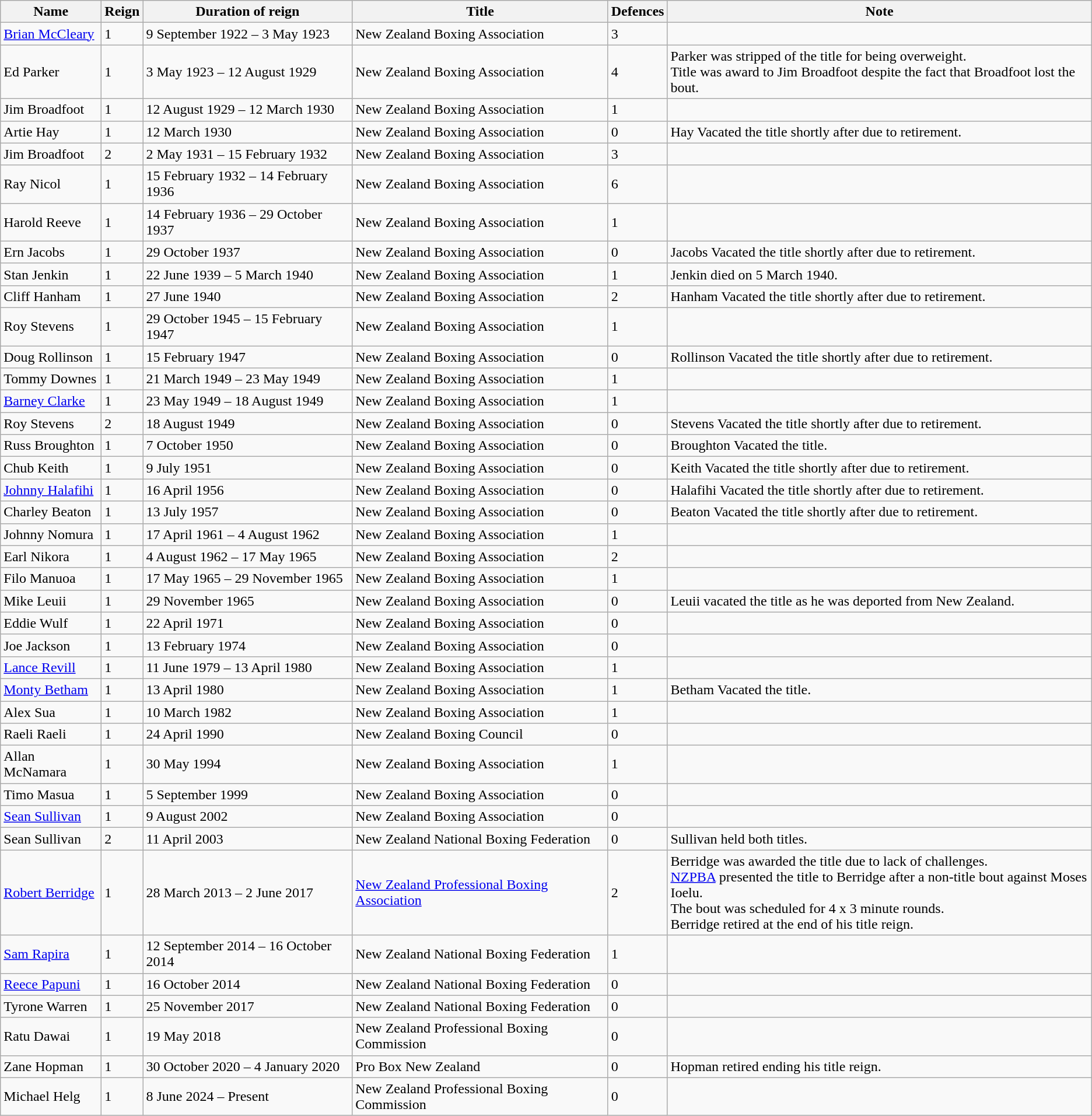<table class="wikitable">
<tr>
<th>Name</th>
<th>Reign</th>
<th>Duration of reign</th>
<th>Title</th>
<th>Defences</th>
<th>Note</th>
</tr>
<tr>
<td><a href='#'>Brian McCleary</a></td>
<td>1</td>
<td>9 September 1922 – 3 May 1923</td>
<td>New Zealand Boxing Association</td>
<td>3</td>
<td></td>
</tr>
<tr>
<td>Ed Parker</td>
<td>1</td>
<td>3 May 1923 – 12 August 1929</td>
<td>New Zealand Boxing Association</td>
<td>4</td>
<td>Parker was stripped of the title for being overweight.<br>Title was award to Jim Broadfoot despite the fact that Broadfoot lost the bout.</td>
</tr>
<tr>
<td>Jim Broadfoot</td>
<td>1</td>
<td>12 August 1929 – 12 March 1930</td>
<td>New Zealand Boxing Association</td>
<td>1</td>
<td></td>
</tr>
<tr>
<td>Artie Hay</td>
<td>1</td>
<td>12 March 1930</td>
<td>New Zealand Boxing Association</td>
<td>0</td>
<td>Hay Vacated the title shortly after due to retirement.</td>
</tr>
<tr>
<td>Jim Broadfoot</td>
<td>2</td>
<td>2 May 1931 – 15 February 1932</td>
<td>New Zealand Boxing Association</td>
<td>3</td>
<td></td>
</tr>
<tr>
<td>Ray Nicol</td>
<td>1</td>
<td>15 February 1932 – 14 February 1936</td>
<td>New Zealand Boxing Association</td>
<td>6</td>
<td></td>
</tr>
<tr>
<td>Harold Reeve</td>
<td>1</td>
<td>14 February 1936 – 29 October 1937</td>
<td>New Zealand Boxing Association</td>
<td>1</td>
<td></td>
</tr>
<tr>
<td>Ern Jacobs</td>
<td>1</td>
<td>29 October 1937</td>
<td>New Zealand Boxing Association</td>
<td>0</td>
<td>Jacobs Vacated the title shortly after due to retirement.</td>
</tr>
<tr>
<td>Stan Jenkin</td>
<td>1</td>
<td>22 June 1939 – 5 March 1940</td>
<td>New Zealand Boxing Association</td>
<td>1</td>
<td>Jenkin died on 5 March 1940.</td>
</tr>
<tr>
<td>Cliff Hanham</td>
<td>1</td>
<td>27 June 1940</td>
<td>New Zealand Boxing Association</td>
<td>2</td>
<td>Hanham Vacated the title shortly after due to retirement.</td>
</tr>
<tr>
<td>Roy Stevens</td>
<td>1</td>
<td>29 October 1945 – 15 February 1947</td>
<td>New Zealand Boxing Association</td>
<td>1</td>
<td></td>
</tr>
<tr>
<td>Doug Rollinson</td>
<td>1</td>
<td>15 February 1947</td>
<td>New Zealand Boxing Association</td>
<td>0</td>
<td>Rollinson Vacated the title shortly after due to retirement.</td>
</tr>
<tr>
<td>Tommy Downes</td>
<td>1</td>
<td>21 March 1949 – 23 May 1949</td>
<td>New Zealand Boxing Association</td>
<td>1</td>
<td></td>
</tr>
<tr>
<td><a href='#'>Barney Clarke</a></td>
<td>1</td>
<td>23 May 1949 – 18 August 1949</td>
<td>New Zealand Boxing Association</td>
<td>1</td>
<td></td>
</tr>
<tr>
<td>Roy Stevens</td>
<td>2</td>
<td>18 August 1949</td>
<td>New Zealand Boxing Association</td>
<td>0</td>
<td>Stevens Vacated the title shortly after due to retirement.</td>
</tr>
<tr>
<td>Russ Broughton</td>
<td>1</td>
<td>7 October 1950</td>
<td>New Zealand Boxing Association</td>
<td>0</td>
<td>Broughton Vacated the title.</td>
</tr>
<tr>
<td>Chub Keith</td>
<td>1</td>
<td>9 July 1951</td>
<td>New Zealand Boxing Association</td>
<td>0</td>
<td>Keith Vacated the title shortly after due to retirement.</td>
</tr>
<tr>
<td><a href='#'>Johnny Halafihi</a></td>
<td>1</td>
<td>16 April 1956</td>
<td>New Zealand Boxing Association</td>
<td>0</td>
<td>Halafihi Vacated the title shortly after due to retirement.</td>
</tr>
<tr>
<td>Charley Beaton</td>
<td>1</td>
<td>13 July 1957</td>
<td>New Zealand Boxing Association</td>
<td>0</td>
<td>Beaton Vacated the title shortly after due to retirement.</td>
</tr>
<tr>
<td>Johnny Nomura</td>
<td>1</td>
<td>17 April 1961 – 4 August 1962</td>
<td>New Zealand Boxing Association</td>
<td>1</td>
<td></td>
</tr>
<tr>
<td>Earl Nikora</td>
<td>1</td>
<td>4 August 1962 – 17 May 1965</td>
<td>New Zealand Boxing Association</td>
<td>2</td>
<td></td>
</tr>
<tr>
<td>Filo Manuoa</td>
<td>1</td>
<td>17 May 1965 – 29 November 1965</td>
<td>New Zealand Boxing Association</td>
<td>1</td>
<td></td>
</tr>
<tr>
<td>Mike Leuii</td>
<td>1</td>
<td>29 November 1965</td>
<td>New Zealand Boxing Association</td>
<td>0</td>
<td>Leuii vacated the title  as he was deported from New Zealand.</td>
</tr>
<tr>
<td>Eddie Wulf</td>
<td>1</td>
<td>22 April 1971</td>
<td>New Zealand Boxing Association</td>
<td>0</td>
<td></td>
</tr>
<tr>
<td>Joe Jackson</td>
<td>1</td>
<td>13 February 1974</td>
<td>New Zealand Boxing Association</td>
<td>0</td>
<td></td>
</tr>
<tr>
<td><a href='#'>Lance Revill</a></td>
<td>1</td>
<td>11 June 1979 – 13 April 1980</td>
<td>New Zealand Boxing Association</td>
<td>1</td>
<td></td>
</tr>
<tr>
<td><a href='#'>Monty Betham</a></td>
<td>1</td>
<td>13 April 1980</td>
<td>New Zealand Boxing Association</td>
<td>1</td>
<td>Betham Vacated the title.</td>
</tr>
<tr>
<td>Alex Sua</td>
<td>1</td>
<td>10 March 1982</td>
<td>New Zealand Boxing Association</td>
<td>1</td>
<td></td>
</tr>
<tr>
<td>Raeli Raeli</td>
<td>1</td>
<td>24 April 1990</td>
<td>New Zealand Boxing Council</td>
<td>0</td>
<td></td>
</tr>
<tr>
<td>Allan McNamara</td>
<td>1</td>
<td>30 May 1994</td>
<td>New Zealand Boxing Association</td>
<td>1</td>
<td></td>
</tr>
<tr>
<td>Timo Masua</td>
<td>1</td>
<td>5 September 1999</td>
<td>New Zealand Boxing Association</td>
<td>0</td>
<td></td>
</tr>
<tr>
<td><a href='#'>Sean Sullivan</a></td>
<td>1</td>
<td>9 August 2002</td>
<td>New Zealand Boxing Association</td>
<td>0</td>
<td></td>
</tr>
<tr>
<td>Sean Sullivan</td>
<td>2</td>
<td>11 April 2003</td>
<td>New Zealand National Boxing Federation</td>
<td>0</td>
<td>Sullivan held both titles.</td>
</tr>
<tr>
<td><a href='#'>Robert Berridge</a></td>
<td>1</td>
<td>28 March 2013 – 2 June 2017</td>
<td><a href='#'>New Zealand Professional Boxing Association</a></td>
<td>2</td>
<td>Berridge was awarded the title due to lack of challenges. <br><a href='#'>NZPBA</a> presented the title to Berridge after a non-title bout against Moses Ioelu. <br>The bout was scheduled for 4 x 3 minute rounds.<br>Berridge retired at the end of his title reign.</td>
</tr>
<tr>
<td><a href='#'>Sam Rapira</a></td>
<td>1</td>
<td>12 September 2014 – 16 October 2014</td>
<td>New Zealand National Boxing Federation</td>
<td>1</td>
<td></td>
</tr>
<tr>
<td><a href='#'>Reece Papuni</a></td>
<td>1</td>
<td>16 October 2014</td>
<td>New Zealand National Boxing Federation</td>
<td>0</td>
<td></td>
</tr>
<tr>
<td>Tyrone Warren</td>
<td>1</td>
<td>25 November 2017</td>
<td>New Zealand National Boxing Federation</td>
<td>0</td>
<td></td>
</tr>
<tr>
<td>Ratu Dawai</td>
<td>1</td>
<td>19 May 2018</td>
<td>New Zealand Professional Boxing Commission</td>
<td>0</td>
<td></td>
</tr>
<tr>
<td>Zane Hopman</td>
<td>1</td>
<td>30 October 2020 – 4 January 2020</td>
<td>Pro Box New Zealand</td>
<td>0</td>
<td>Hopman retired ending his title reign.</td>
</tr>
<tr>
<td>Michael Helg</td>
<td>1</td>
<td>8 June 2024 – Present</td>
<td>New Zealand Professional Boxing Commission</td>
<td>0</td>
<td></td>
</tr>
</table>
